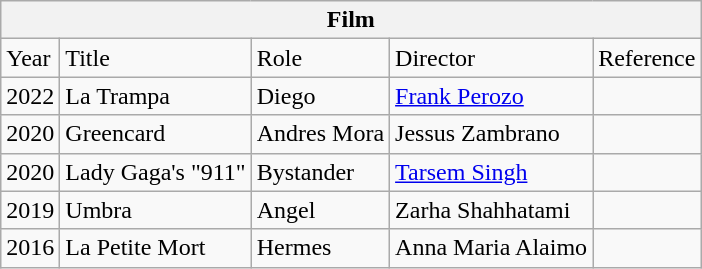<table class="wikitable">
<tr>
<th colspan="5">Film</th>
</tr>
<tr>
<td>Year</td>
<td>Title</td>
<td>Role</td>
<td>Director</td>
<td>Reference</td>
</tr>
<tr>
<td>2022</td>
<td>La Trampa</td>
<td>Diego</td>
<td><a href='#'>Frank Perozo</a></td>
<td></td>
</tr>
<tr>
<td>2020</td>
<td>Greencard</td>
<td>Andres Mora</td>
<td>Jessus Zambrano</td>
<td></td>
</tr>
<tr>
<td>2020</td>
<td>Lady Gaga's "911"</td>
<td>Bystander</td>
<td><a href='#'>Tarsem Singh</a></td>
<td></td>
</tr>
<tr>
<td>2019</td>
<td>Umbra</td>
<td>Angel</td>
<td>Zarha Shahhatami</td>
<td></td>
</tr>
<tr>
<td>2016</td>
<td>La Petite Mort</td>
<td>Hermes</td>
<td>Anna Maria Alaimo</td>
<td></td>
</tr>
</table>
